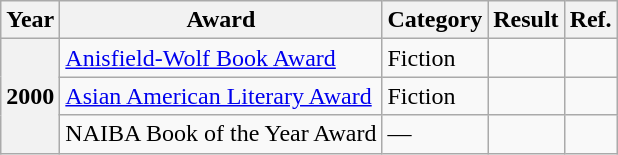<table class="wikitable sortable">
<tr>
<th>Year</th>
<th>Award</th>
<th>Category</th>
<th>Result</th>
<th>Ref.</th>
</tr>
<tr>
<th rowspan="3">2000</th>
<td><a href='#'>Anisfield-Wolf Book Award</a></td>
<td>Fiction</td>
<td></td>
<td></td>
</tr>
<tr>
<td><a href='#'>Asian American Literary Award</a></td>
<td>Fiction</td>
<td></td>
<td></td>
</tr>
<tr>
<td>NAIBA Book of the Year Award</td>
<td>—</td>
<td></td>
<td></td>
</tr>
</table>
